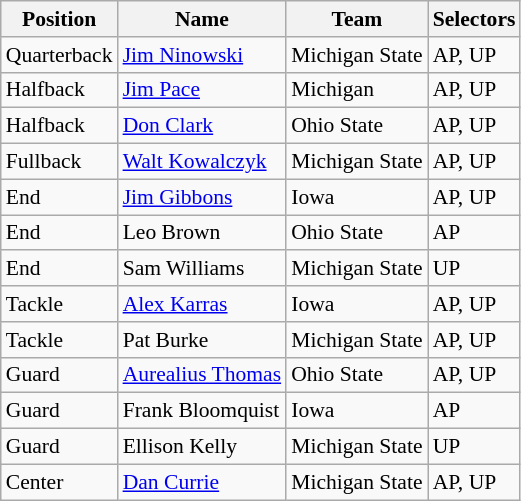<table class="wikitable" style="font-size: 90%">
<tr>
<th>Position</th>
<th>Name</th>
<th>Team</th>
<th>Selectors</th>
</tr>
<tr>
<td>Quarterback</td>
<td><a href='#'>Jim Ninowski</a></td>
<td>Michigan State</td>
<td>AP, UP</td>
</tr>
<tr>
<td>Halfback</td>
<td><a href='#'>Jim Pace</a></td>
<td>Michigan</td>
<td>AP, UP</td>
</tr>
<tr>
<td>Halfback</td>
<td><a href='#'>Don Clark</a></td>
<td>Ohio State</td>
<td>AP, UP</td>
</tr>
<tr>
<td>Fullback</td>
<td><a href='#'>Walt Kowalczyk</a></td>
<td>Michigan State</td>
<td>AP, UP</td>
</tr>
<tr>
<td>End</td>
<td><a href='#'>Jim Gibbons</a></td>
<td>Iowa</td>
<td>AP, UP</td>
</tr>
<tr>
<td>End</td>
<td>Leo Brown</td>
<td>Ohio State</td>
<td>AP</td>
</tr>
<tr>
<td>End</td>
<td>Sam Williams</td>
<td>Michigan State</td>
<td>UP</td>
</tr>
<tr>
<td>Tackle</td>
<td><a href='#'>Alex Karras</a></td>
<td>Iowa</td>
<td>AP, UP</td>
</tr>
<tr>
<td>Tackle</td>
<td>Pat Burke</td>
<td>Michigan State</td>
<td>AP, UP</td>
</tr>
<tr>
<td>Guard</td>
<td><a href='#'>Aurealius Thomas</a></td>
<td>Ohio State</td>
<td>AP, UP</td>
</tr>
<tr>
<td>Guard</td>
<td>Frank Bloomquist</td>
<td>Iowa</td>
<td>AP</td>
</tr>
<tr>
<td>Guard</td>
<td>Ellison Kelly</td>
<td>Michigan State</td>
<td>UP</td>
</tr>
<tr>
<td>Center</td>
<td><a href='#'>Dan Currie</a></td>
<td>Michigan State</td>
<td>AP, UP</td>
</tr>
</table>
